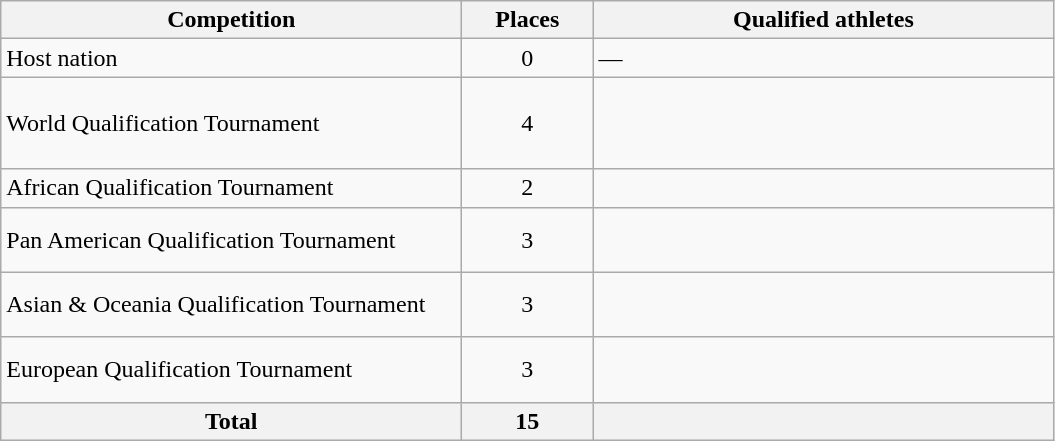<table class = "wikitable">
<tr>
<th width=300>Competition</th>
<th width=80>Places</th>
<th width=300>Qualified athletes</th>
</tr>
<tr>
<td>Host nation</td>
<td align="center">0</td>
<td>—</td>
</tr>
<tr>
<td>World Qualification Tournament</td>
<td align="center">4</td>
<td><br><br><br></td>
</tr>
<tr>
<td>African Qualification Tournament</td>
<td align="center">2</td>
<td><br></td>
</tr>
<tr>
<td>Pan American Qualification Tournament</td>
<td align="center">3</td>
<td><br><br></td>
</tr>
<tr>
<td>Asian & Oceania Qualification Tournament</td>
<td align="center">3</td>
<td><br><br></td>
</tr>
<tr>
<td>European Qualification Tournament</td>
<td align="center">3</td>
<td><br><br></td>
</tr>
<tr>
<th>Total</th>
<th>15</th>
<th></th>
</tr>
</table>
